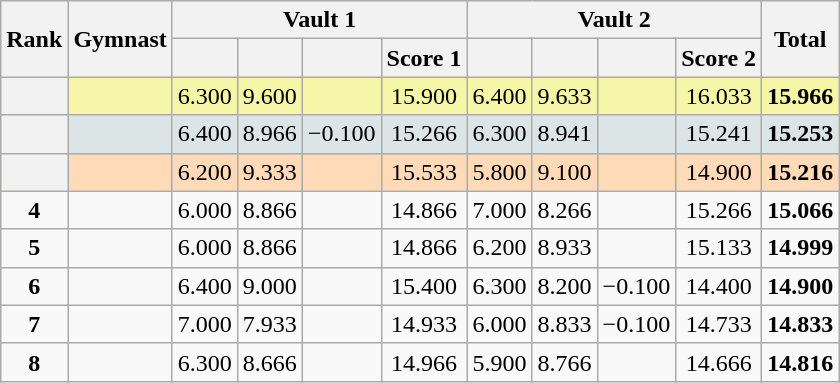<table class="wikitable sortable" style="text-align:center; font-size:100%">
<tr>
<th rowspan="2">Rank</th>
<th rowspan="2">Gymnast</th>
<th colspan="4">Vault 1</th>
<th colspan="4">Vault 2</th>
<th rowspan="2">Total</th>
</tr>
<tr>
<th colspan="1"></th>
<th colspan="1"></th>
<th colspan="1"></th>
<th colspan="1">Score 1</th>
<th colspan="1"></th>
<th colspan="1"></th>
<th colspan="1"></th>
<th colspan="1">Score 2</th>
</tr>
<tr style="background:#F7F6A8;">
<th></th>
<td align="left"></td>
<td>6.300</td>
<td>9.600</td>
<td></td>
<td>15.900</td>
<td>6.400</td>
<td>9.633</td>
<td></td>
<td>16.033</td>
<td><strong>15.966</strong></td>
</tr>
<tr style="background:#DCE5E5;">
<th></th>
<td align="left"></td>
<td>6.400</td>
<td>8.966</td>
<td>−0.100</td>
<td>15.266</td>
<td>6.300</td>
<td>8.941</td>
<td></td>
<td>15.241</td>
<td><strong>15.253</strong></td>
</tr>
<tr style="background:#FFDAB9;">
<th></th>
<td align="left"></td>
<td>6.200</td>
<td>9.333</td>
<td></td>
<td>15.533</td>
<td>5.800</td>
<td>9.100</td>
<td></td>
<td>14.900</td>
<td><strong>15.216</strong></td>
</tr>
<tr>
<td scope="row" style="text-align:center"><strong>4</strong></td>
<td align="left"></td>
<td>6.000</td>
<td>8.866</td>
<td></td>
<td>14.866</td>
<td>7.000</td>
<td>8.266</td>
<td></td>
<td>15.266</td>
<td><strong>15.066</strong></td>
</tr>
<tr>
<td scope="row" style="text-align:center"><strong>5</strong></td>
<td align="left"></td>
<td>6.000</td>
<td>8.866</td>
<td></td>
<td>14.866</td>
<td>6.200</td>
<td>8.933</td>
<td></td>
<td>15.133</td>
<td><strong>14.999</strong></td>
</tr>
<tr>
<td scope="row" style="text-align:center"><strong>6</strong></td>
<td align="left"></td>
<td>6.400</td>
<td>9.000</td>
<td></td>
<td>15.400</td>
<td>6.300</td>
<td>8.200</td>
<td>−0.100</td>
<td>14.400</td>
<td><strong>14.900</strong></td>
</tr>
<tr>
<td scope="row" style="text-align:center"><strong>7</strong></td>
<td align="left"></td>
<td>7.000</td>
<td>7.933</td>
<td></td>
<td>14.933</td>
<td>6.000</td>
<td>8.833</td>
<td>−0.100</td>
<td>14.733</td>
<td><strong>14.833</strong></td>
</tr>
<tr>
<td scope="row" style="text-align:center"><strong>8</strong></td>
<td align="left"></td>
<td>6.300</td>
<td>8.666</td>
<td></td>
<td>14.966</td>
<td>5.900</td>
<td>8.766</td>
<td></td>
<td>14.666</td>
<td><strong>14.816</strong></td>
</tr>
</table>
